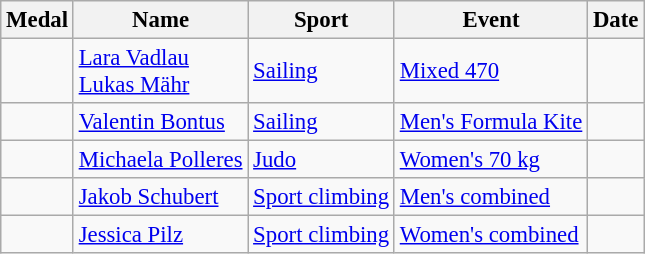<table class="wikitable sortable" style="font-size: 95%;">
<tr>
<th>Medal</th>
<th>Name</th>
<th>Sport</th>
<th>Event</th>
<th>Date</th>
</tr>
<tr>
<td></td>
<td><a href='#'>Lara Vadlau</a><br><a href='#'>Lukas Mähr</a></td>
<td><a href='#'>Sailing</a></td>
<td><a href='#'>Mixed 470</a></td>
<td></td>
</tr>
<tr>
<td></td>
<td><a href='#'>Valentin Bontus</a></td>
<td><a href='#'>Sailing</a></td>
<td><a href='#'>Men's Formula Kite</a></td>
<td></td>
</tr>
<tr>
<td></td>
<td><a href='#'>Michaela Polleres</a></td>
<td><a href='#'>Judo</a></td>
<td><a href='#'>Women's 70 kg</a></td>
<td></td>
</tr>
<tr>
<td></td>
<td><a href='#'>Jakob Schubert</a></td>
<td><a href='#'>Sport climbing</a></td>
<td><a href='#'>Men's combined</a></td>
<td></td>
</tr>
<tr>
<td></td>
<td><a href='#'>Jessica Pilz</a></td>
<td><a href='#'>Sport climbing</a></td>
<td><a href='#'>Women's combined</a></td>
<td></td>
</tr>
</table>
